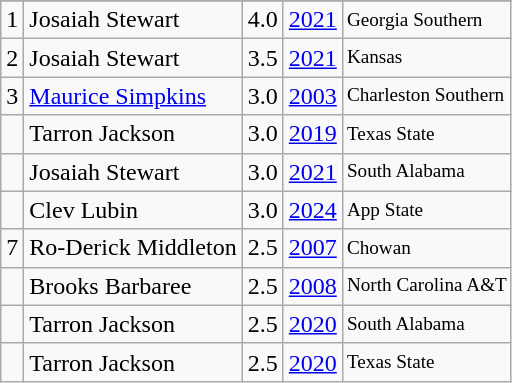<table class="wikitable">
<tr>
</tr>
<tr>
<td>1</td>
<td>Josaiah Stewart</td>
<td>4.0</td>
<td><a href='#'>2021</a></td>
<td style="font-size:80%;">Georgia Southern</td>
</tr>
<tr>
<td>2</td>
<td>Josaiah Stewart</td>
<td>3.5</td>
<td><a href='#'>2021</a></td>
<td style="font-size:80%;">Kansas</td>
</tr>
<tr>
<td>3</td>
<td><a href='#'>Maurice Simpkins</a></td>
<td>3.0</td>
<td><a href='#'>2003</a></td>
<td style="font-size:80%;">Charleston Southern</td>
</tr>
<tr>
<td></td>
<td>Tarron Jackson</td>
<td>3.0</td>
<td><a href='#'>2019</a></td>
<td style="font-size:80%;">Texas State</td>
</tr>
<tr>
<td></td>
<td>Josaiah Stewart</td>
<td>3.0</td>
<td><a href='#'>2021</a></td>
<td style="font-size:80%;">South Alabama</td>
</tr>
<tr>
<td></td>
<td>Clev Lubin</td>
<td>3.0</td>
<td><a href='#'>2024</a></td>
<td style="font-size:80%;">App State</td>
</tr>
<tr>
<td>7</td>
<td>Ro-Derick Middleton</td>
<td>2.5</td>
<td><a href='#'>2007</a></td>
<td style="font-size:80%;">Chowan</td>
</tr>
<tr>
<td></td>
<td>Brooks Barbaree</td>
<td>2.5</td>
<td><a href='#'>2008</a></td>
<td style="font-size:80%;">North Carolina A&T</td>
</tr>
<tr>
<td></td>
<td>Tarron Jackson</td>
<td>2.5</td>
<td><a href='#'>2020</a></td>
<td style="font-size:80%;">South Alabama</td>
</tr>
<tr>
<td></td>
<td>Tarron Jackson</td>
<td>2.5</td>
<td><a href='#'>2020</a></td>
<td style="font-size:80%;">Texas State</td>
</tr>
</table>
